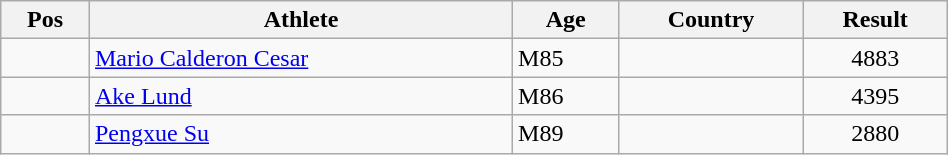<table class="wikitable"  style="text-align:center; width:50%;">
<tr>
<th>Pos</th>
<th>Athlete</th>
<th>Age</th>
<th>Country</th>
<th>Result</th>
</tr>
<tr>
<td align=center></td>
<td align=left><a href='#'>Mario Calderon Cesar</a></td>
<td align=left>M85</td>
<td align=left></td>
<td>4883</td>
</tr>
<tr>
<td align=center></td>
<td align=left><a href='#'>Ake Lund</a></td>
<td align=left>M86</td>
<td align=left></td>
<td>4395</td>
</tr>
<tr>
<td align=center></td>
<td align=left><a href='#'>Pengxue Su</a></td>
<td align=left>M89</td>
<td align=left></td>
<td>2880</td>
</tr>
</table>
